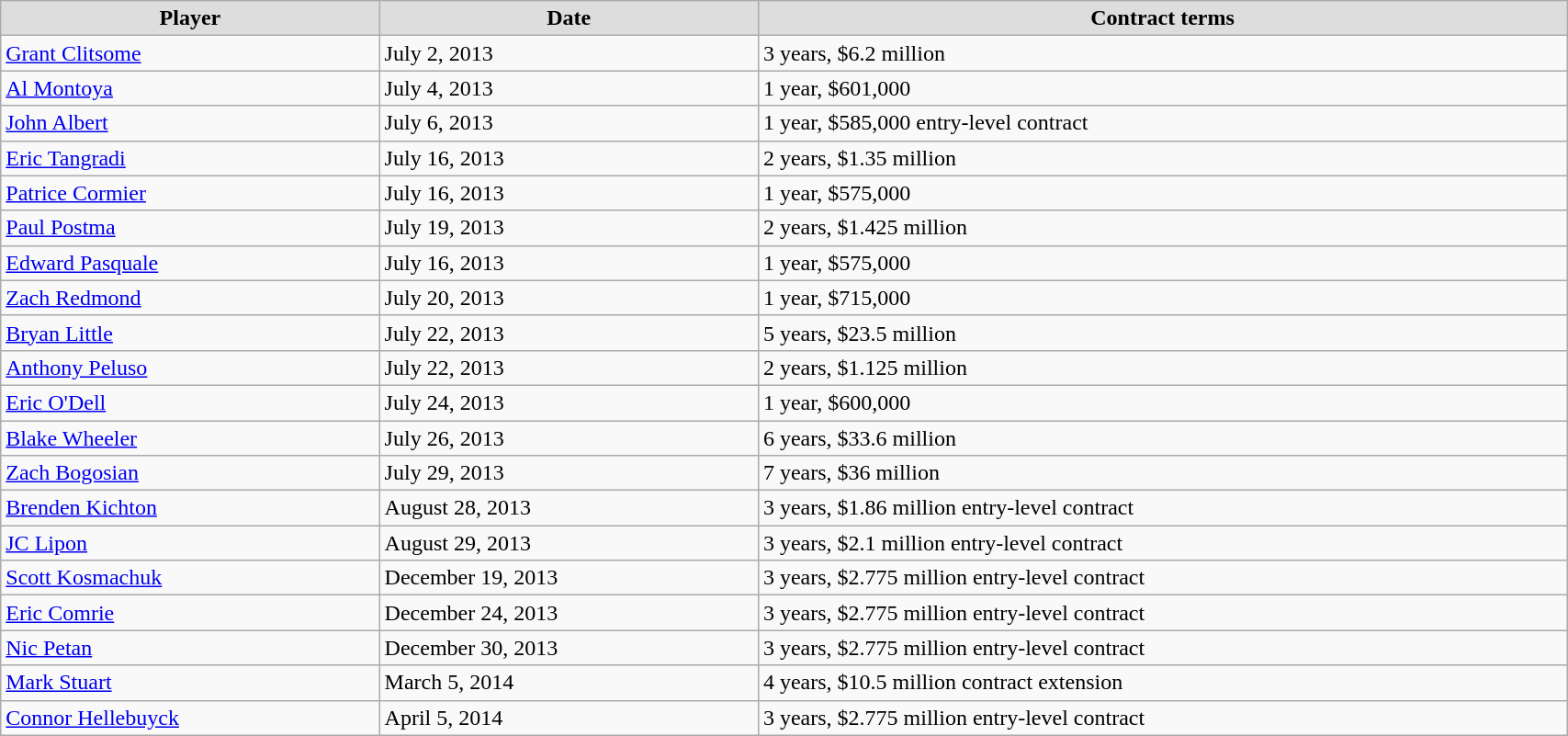<table class="wikitable" style="width:90%;">
<tr style="text-align:center; background:#ddd;">
<td><strong>Player</strong></td>
<td><strong>Date</strong></td>
<td><strong>Contract terms</strong></td>
</tr>
<tr>
<td><a href='#'>Grant Clitsome</a></td>
<td>July 2, 2013</td>
<td>3 years, $6.2 million</td>
</tr>
<tr>
<td><a href='#'>Al Montoya</a></td>
<td>July 4, 2013</td>
<td>1 year, $601,000</td>
</tr>
<tr>
<td><a href='#'>John Albert</a></td>
<td>July 6, 2013</td>
<td>1 year, $585,000 entry-level contract</td>
</tr>
<tr>
<td><a href='#'>Eric Tangradi</a></td>
<td>July 16, 2013</td>
<td>2 years, $1.35 million</td>
</tr>
<tr>
<td><a href='#'>Patrice Cormier</a></td>
<td>July 16, 2013</td>
<td>1 year, $575,000</td>
</tr>
<tr>
<td><a href='#'>Paul Postma</a></td>
<td>July 19, 2013</td>
<td>2 years, $1.425 million</td>
</tr>
<tr>
<td><a href='#'>Edward Pasquale</a></td>
<td>July 16, 2013</td>
<td>1 year, $575,000</td>
</tr>
<tr>
<td><a href='#'>Zach Redmond</a></td>
<td>July 20, 2013</td>
<td>1 year, $715,000</td>
</tr>
<tr>
<td><a href='#'>Bryan Little</a></td>
<td>July 22, 2013</td>
<td>5 years, $23.5 million</td>
</tr>
<tr>
<td><a href='#'>Anthony Peluso</a></td>
<td>July 22, 2013</td>
<td>2 years, $1.125 million</td>
</tr>
<tr>
<td><a href='#'>Eric O'Dell</a></td>
<td>July 24, 2013</td>
<td>1 year, $600,000</td>
</tr>
<tr>
<td><a href='#'>Blake Wheeler</a></td>
<td>July 26, 2013</td>
<td>6 years, $33.6 million</td>
</tr>
<tr>
<td><a href='#'>Zach Bogosian</a></td>
<td>July 29, 2013</td>
<td>7 years, $36 million</td>
</tr>
<tr>
<td><a href='#'>Brenden Kichton</a></td>
<td>August 28, 2013</td>
<td>3 years, $1.86 million entry-level contract</td>
</tr>
<tr>
<td><a href='#'>JC Lipon</a></td>
<td>August 29, 2013</td>
<td>3 years, $2.1 million entry-level contract</td>
</tr>
<tr>
<td><a href='#'>Scott Kosmachuk</a></td>
<td>December 19, 2013</td>
<td>3 years, $2.775 million entry-level contract</td>
</tr>
<tr>
<td><a href='#'>Eric Comrie</a></td>
<td>December 24, 2013</td>
<td>3 years, $2.775 million entry-level contract</td>
</tr>
<tr>
<td><a href='#'>Nic Petan</a></td>
<td>December 30, 2013</td>
<td>3 years, $2.775 million entry-level contract</td>
</tr>
<tr>
<td><a href='#'>Mark Stuart</a></td>
<td>March 5, 2014</td>
<td>4 years, $10.5 million contract extension</td>
</tr>
<tr>
<td><a href='#'>Connor Hellebuyck</a></td>
<td>April 5, 2014</td>
<td>3 years, $2.775 million entry-level contract</td>
</tr>
</table>
